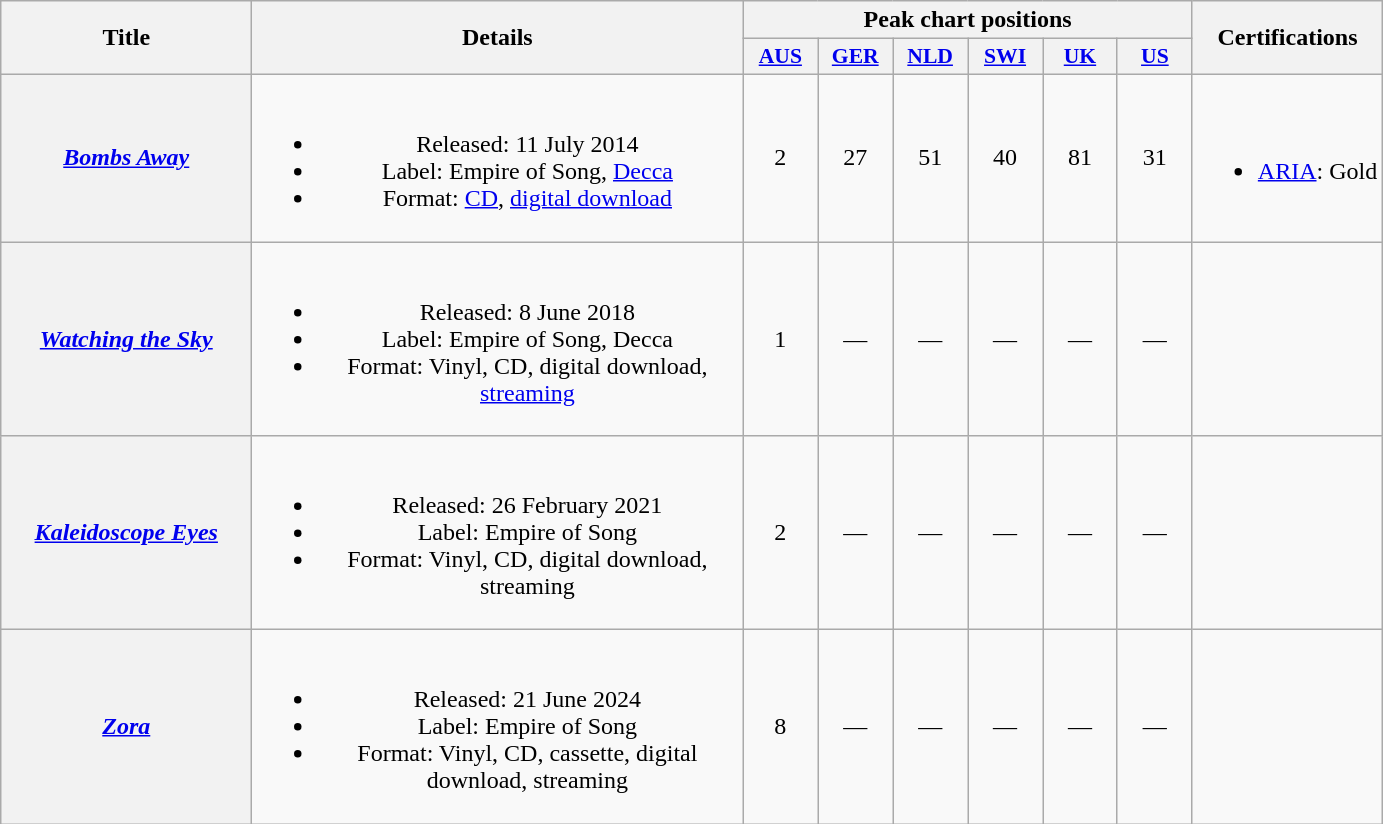<table class="wikitable plainrowheaders" style="text-align:center;" border="1">
<tr>
<th scope="col" rowspan="2" style="width:10em;">Title</th>
<th scope="col" rowspan="2" style="width:20em;">Details</th>
<th scope="col" colspan="6">Peak chart positions</th>
<th scope="col" rowspan="2">Certifications</th>
</tr>
<tr>
<th scope="col" style="width:3em;font-size:90%;"><a href='#'>AUS</a><br></th>
<th scope="col" style="width:3em;font-size:90%;"><a href='#'>GER</a><br></th>
<th scope="col" style="width:3em;font-size:90%;"><a href='#'>NLD</a><br></th>
<th scope="col" style="width:3em;font-size:90%;"><a href='#'>SWI</a><br></th>
<th scope="col" style="width:3em;font-size:90%;"><a href='#'>UK</a><br></th>
<th scope="col" style="width:3em;font-size:90%;"><a href='#'>US</a><br></th>
</tr>
<tr>
<th scope="row"><em><a href='#'>Bombs Away</a></em></th>
<td><br><ul><li>Released: 11 July 2014</li><li>Label: Empire of Song, <a href='#'>Decca</a></li><li>Format: <a href='#'>CD</a>, <a href='#'>digital download</a></li></ul></td>
<td>2</td>
<td>27</td>
<td>51</td>
<td>40</td>
<td>81</td>
<td>31</td>
<td><br><ul><li><a href='#'>ARIA</a>: Gold</li></ul></td>
</tr>
<tr>
<th scope="row"><em><a href='#'>Watching the Sky</a></em></th>
<td><br><ul><li>Released: 8 June 2018</li><li>Label: Empire of Song, Decca</li><li>Format: Vinyl, CD, digital download, <a href='#'>streaming</a></li></ul></td>
<td>1</td>
<td>—</td>
<td>—</td>
<td>—</td>
<td>—</td>
<td>—</td>
<td></td>
</tr>
<tr>
<th scope="row"><em><a href='#'>Kaleidoscope Eyes</a></em></th>
<td><br><ul><li>Released: 26 February 2021</li><li>Label: Empire of Song</li><li>Format: Vinyl, CD, digital download, streaming</li></ul></td>
<td>2</td>
<td>—</td>
<td>—</td>
<td>—</td>
<td>—</td>
<td>—</td>
<td></td>
</tr>
<tr>
<th scope="row"><em><a href='#'>Zora</a></em></th>
<td><br><ul><li>Released: 21 June 2024</li><li>Label: Empire of Song</li><li>Format: Vinyl, CD, cassette, digital download, streaming</li></ul></td>
<td>8<br></td>
<td>—</td>
<td>—</td>
<td>—</td>
<td>—</td>
<td>—</td>
<td></td>
</tr>
</table>
